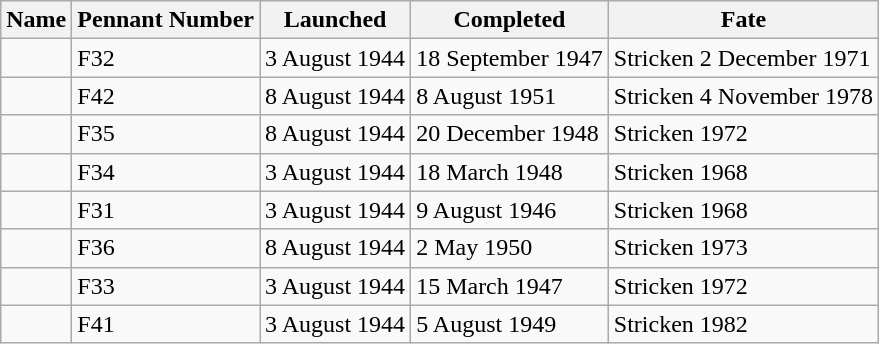<table class="wikitable">
<tr>
<th>Name</th>
<th>Pennant Number</th>
<th>Launched</th>
<th>Completed</th>
<th>Fate</th>
</tr>
<tr>
<td></td>
<td>F32</td>
<td>3 August 1944</td>
<td>18 September 1947</td>
<td>Stricken 2 December 1971</td>
</tr>
<tr>
<td></td>
<td>F42</td>
<td>8 August 1944</td>
<td>8 August 1951</td>
<td>Stricken 4 November 1978</td>
</tr>
<tr>
<td></td>
<td>F35</td>
<td>8 August 1944</td>
<td>20 December 1948</td>
<td>Stricken 1972</td>
</tr>
<tr>
<td></td>
<td>F34</td>
<td>3 August 1944</td>
<td>18 March 1948</td>
<td>Stricken 1968</td>
</tr>
<tr>
<td></td>
<td>F31</td>
<td>3 August 1944</td>
<td>9 August 1946</td>
<td>Stricken 1968</td>
</tr>
<tr>
<td></td>
<td>F36</td>
<td>8 August 1944</td>
<td>2 May 1950</td>
<td>Stricken 1973</td>
</tr>
<tr>
<td></td>
<td>F33</td>
<td>3 August 1944</td>
<td>15 March 1947</td>
<td>Stricken 1972</td>
</tr>
<tr>
<td></td>
<td>F41</td>
<td>3 August 1944</td>
<td>5 August 1949</td>
<td>Stricken 1982</td>
</tr>
</table>
